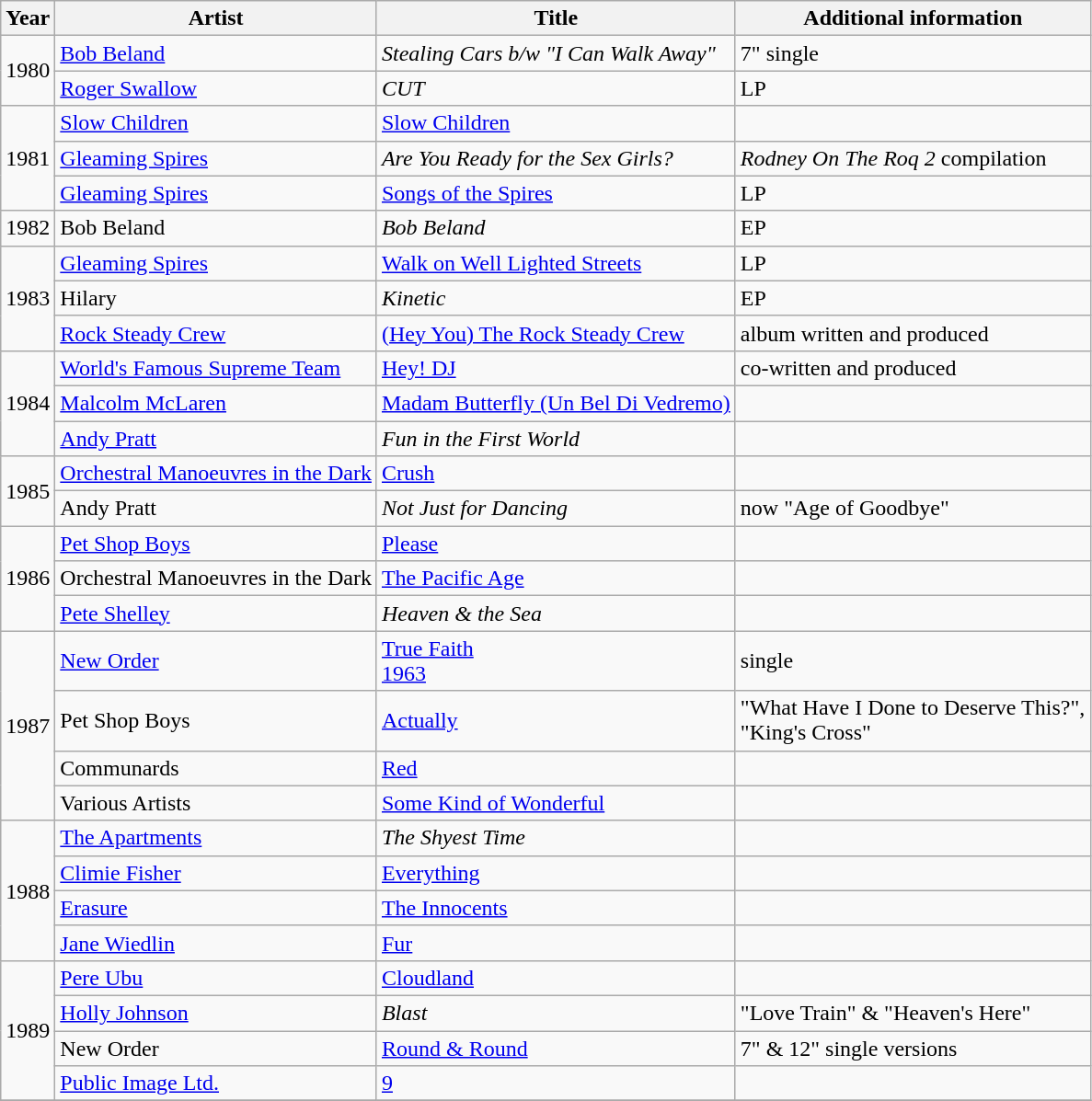<table class="wikitable sortable">
<tr>
<th>Year</th>
<th>Artist</th>
<th>Title</th>
<th width=250>Additional information</th>
</tr>
<tr>
<td rowspan=2>1980</td>
<td><a href='#'>Bob Beland</a></td>
<td><em>Stealing Cars b/w "I Can Walk Away"</em></td>
<td>7" single</td>
</tr>
<tr>
<td><a href='#'>Roger Swallow</a></td>
<td><em>CUT</em></td>
<td>LP</td>
</tr>
<tr>
<td rowspan=3>1981</td>
<td><a href='#'>Slow Children</a></td>
<td><a href='#'>Slow Children</a></td>
<td></td>
</tr>
<tr>
<td><a href='#'>Gleaming Spires</a></td>
<td><em>Are You Ready for the Sex Girls?</em></td>
<td><em>Rodney On The Roq 2</em> compilation</td>
</tr>
<tr>
<td><a href='#'>Gleaming Spires</a></td>
<td><a href='#'>Songs of the Spires</a></td>
<td>LP</td>
</tr>
<tr>
<td>1982</td>
<td>Bob Beland</td>
<td><em>Bob Beland</em></td>
<td>EP</td>
</tr>
<tr>
<td rowspan=3>1983</td>
<td><a href='#'>Gleaming Spires</a></td>
<td><a href='#'>Walk on Well Lighted Streets</a></td>
<td>LP</td>
</tr>
<tr>
<td>Hilary</td>
<td><em>Kinetic</em></td>
<td>EP</td>
</tr>
<tr>
<td><a href='#'>Rock Steady Crew</a></td>
<td><a href='#'>(Hey You) The Rock Steady Crew</a></td>
<td>album written and produced</td>
</tr>
<tr>
<td rowspan=3>1984</td>
<td><a href='#'>World's Famous Supreme Team</a></td>
<td><a href='#'>Hey! DJ</a></td>
<td>co-written and produced</td>
</tr>
<tr>
<td><a href='#'>Malcolm McLaren</a></td>
<td><a href='#'>Madam Butterfly (Un Bel Di Vedremo)</a></td>
<td></td>
</tr>
<tr>
<td><a href='#'>Andy Pratt</a></td>
<td><em>Fun in the First World</em></td>
<td></td>
</tr>
<tr>
<td rowspan=2>1985</td>
<td><a href='#'>Orchestral Manoeuvres in the Dark</a></td>
<td><a href='#'>Crush</a></td>
<td></td>
</tr>
<tr>
<td>Andy Pratt</td>
<td><em>Not Just for Dancing</em></td>
<td>now "Age of Goodbye"</td>
</tr>
<tr>
<td rowspan=3>1986</td>
<td><a href='#'>Pet Shop Boys</a></td>
<td><a href='#'>Please</a></td>
<td></td>
</tr>
<tr>
<td>Orchestral Manoeuvres in the Dark</td>
<td><a href='#'>The Pacific Age</a></td>
<td></td>
</tr>
<tr>
<td><a href='#'>Pete Shelley</a></td>
<td><em>Heaven & the Sea</em></td>
<td></td>
</tr>
<tr>
<td rowspan=4>1987</td>
<td><a href='#'>New Order</a></td>
<td><a href='#'>True Faith</a><br><a href='#'>1963</a></td>
<td>single</td>
</tr>
<tr>
<td>Pet Shop Boys</td>
<td><a href='#'>Actually</a></td>
<td>"What Have I Done to Deserve This?", "King's Cross"</td>
</tr>
<tr>
<td>Communards</td>
<td><a href='#'>Red</a></td>
<td></td>
</tr>
<tr>
<td>Various Artists</td>
<td><a href='#'>Some Kind of Wonderful</a></td>
<td></td>
</tr>
<tr>
<td rowspan=4>1988</td>
<td><a href='#'>The Apartments</a></td>
<td><em>The Shyest Time</em></td>
<td></td>
</tr>
<tr>
<td><a href='#'>Climie Fisher</a></td>
<td><a href='#'>Everything</a></td>
<td></td>
</tr>
<tr>
<td><a href='#'>Erasure</a></td>
<td><a href='#'>The Innocents</a></td>
<td></td>
</tr>
<tr>
<td><a href='#'>Jane Wiedlin</a></td>
<td><a href='#'>Fur</a></td>
<td></td>
</tr>
<tr>
<td rowspan=4>1989</td>
<td><a href='#'>Pere Ubu</a></td>
<td><a href='#'>Cloudland</a></td>
<td></td>
</tr>
<tr>
<td><a href='#'>Holly Johnson</a></td>
<td><em>Blast</em></td>
<td>"Love Train" & "Heaven's Here"</td>
</tr>
<tr>
<td>New Order</td>
<td><a href='#'>Round & Round</a></td>
<td>7" & 12" single versions</td>
</tr>
<tr>
<td><a href='#'>Public Image Ltd.</a></td>
<td><a href='#'>9</a></td>
<td></td>
</tr>
<tr>
</tr>
</table>
